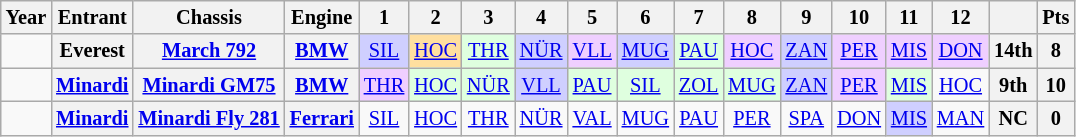<table class="wikitable" style="text-align:center; font-size:85%">
<tr>
<th>Year</th>
<th>Entrant</th>
<th>Chassis</th>
<th>Engine</th>
<th>1</th>
<th>2</th>
<th>3</th>
<th>4</th>
<th>5</th>
<th>6</th>
<th>7</th>
<th>8</th>
<th>9</th>
<th>10</th>
<th>11</th>
<th>12</th>
<th></th>
<th>Pts</th>
</tr>
<tr>
<td></td>
<th>Everest</th>
<th nowrap><a href='#'>March 792</a></th>
<th><a href='#'>BMW</a></th>
<td style="background:#CFCFFF;"><a href='#'>SIL</a><br></td>
<td style="background:#FFDF9F;"><a href='#'>HOC</a><br></td>
<td style="background:#DFFFDF;"><a href='#'>THR</a><br></td>
<td style="background:#CFCFFF;"><a href='#'>NÜR</a><br></td>
<td style="background:#EFCFFF;"><a href='#'>VLL</a><br></td>
<td style="background:#CFCFFF;"><a href='#'>MUG</a><br></td>
<td style="background:#DFFFDF;"><a href='#'>PAU</a><br></td>
<td style="background:#EFCFFF;"><a href='#'>HOC</a><br></td>
<td style="background:#CFCFFF;"><a href='#'>ZAN</a><br></td>
<td style="background:#EFCFFF;"><a href='#'>PER</a><br></td>
<td style="background:#EFCFFF;"><a href='#'>MIS</a><br></td>
<td style="background:#EFCFFF;"><a href='#'>DON</a><br></td>
<th>14th</th>
<th>8</th>
</tr>
<tr>
<td></td>
<th><a href='#'>Minardi</a></th>
<th nowrap><a href='#'>Minardi GM75</a></th>
<th><a href='#'>BMW</a></th>
<td style="background:#EFCFFF;"><a href='#'>THR</a><br></td>
<td style="background:#DFFFDF;"><a href='#'>HOC</a><br></td>
<td style="background:#DFFFDF;"><a href='#'>NÜR</a><br></td>
<td style="background:#CFCFFF;"><a href='#'>VLL</a><br></td>
<td style="background:#DFFFDF;"><a href='#'>PAU</a><br></td>
<td style="background:#DFFFDF;"><a href='#'>SIL</a><br></td>
<td style="background:#DFFFDF;"><a href='#'>ZOL</a><br></td>
<td style="background:#DFFFDF;"><a href='#'>MUG</a><br></td>
<td style="background:#CFCFFF;"><a href='#'>ZAN</a><br></td>
<td style="background:#EFCFFF;"><a href='#'>PER</a><br></td>
<td style="background:#DFFFDF;"><a href='#'>MIS</a><br></td>
<td><a href='#'>HOC</a></td>
<th>9th</th>
<th>10</th>
</tr>
<tr>
<td></td>
<th><a href='#'>Minardi</a></th>
<th nowrap><a href='#'>Minardi Fly 281</a></th>
<th><a href='#'>Ferrari</a></th>
<td><a href='#'>SIL</a></td>
<td><a href='#'>HOC</a></td>
<td><a href='#'>THR</a></td>
<td><a href='#'>NÜR</a></td>
<td><a href='#'>VAL</a></td>
<td><a href='#'>MUG</a></td>
<td><a href='#'>PAU</a></td>
<td><a href='#'>PER</a></td>
<td><a href='#'>SPA</a></td>
<td><a href='#'>DON</a></td>
<td style="background:#CFCFFF;"><a href='#'>MIS</a><br></td>
<td><a href='#'>MAN</a></td>
<th>NC</th>
<th>0</th>
</tr>
</table>
